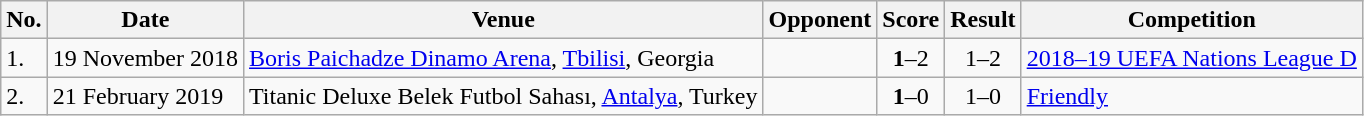<table class="wikitable" style="font-size:100%;">
<tr>
<th>No.</th>
<th>Date</th>
<th>Venue</th>
<th>Opponent</th>
<th>Score</th>
<th>Result</th>
<th>Competition</th>
</tr>
<tr>
<td>1.</td>
<td>19 November 2018</td>
<td><a href='#'>Boris Paichadze Dinamo Arena</a>, <a href='#'>Tbilisi</a>, Georgia</td>
<td></td>
<td align=center><strong>1</strong>–2</td>
<td align=center>1–2</td>
<td><a href='#'>2018–19 UEFA Nations League D</a></td>
</tr>
<tr>
<td>2.</td>
<td>21 February 2019</td>
<td>Titanic Deluxe Belek Futbol Sahası, <a href='#'>Antalya</a>, Turkey</td>
<td></td>
<td align=center><strong>1</strong>–0</td>
<td align=center>1–0</td>
<td><a href='#'>Friendly</a></td>
</tr>
</table>
